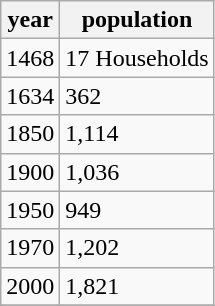<table class="wikitable">
<tr>
<th>year</th>
<th>population</th>
</tr>
<tr>
<td>1468</td>
<td>17 Households</td>
</tr>
<tr>
<td>1634</td>
<td>362</td>
</tr>
<tr>
<td>1850</td>
<td>1,114</td>
</tr>
<tr>
<td>1900</td>
<td>1,036</td>
</tr>
<tr>
<td>1950</td>
<td>949</td>
</tr>
<tr>
<td>1970</td>
<td>1,202</td>
</tr>
<tr>
<td>2000</td>
<td>1,821</td>
</tr>
<tr>
</tr>
</table>
